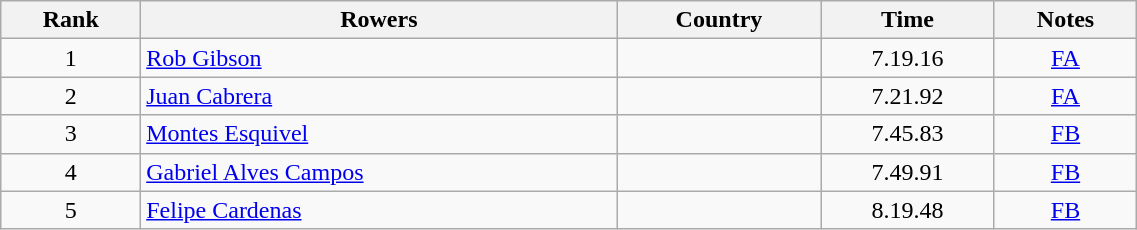<table class="wikitable" width=60% style="text-align:center">
<tr>
<th>Rank</th>
<th>Rowers</th>
<th>Country</th>
<th>Time</th>
<th>Notes</th>
</tr>
<tr>
<td>1</td>
<td align=left><a href='#'>Rob Gibson</a></td>
<td align=left></td>
<td>7.19.16</td>
<td><a href='#'>FA</a></td>
</tr>
<tr>
<td>2</td>
<td align=left><a href='#'>Juan Cabrera</a></td>
<td align=left></td>
<td>7.21.92</td>
<td><a href='#'>FA</a></td>
</tr>
<tr>
<td>3</td>
<td align=left><a href='#'>Montes Esquivel</a></td>
<td align=left></td>
<td>7.45.83</td>
<td><a href='#'>FB</a></td>
</tr>
<tr>
<td>4</td>
<td align=left><a href='#'>Gabriel Alves Campos</a></td>
<td align=left></td>
<td>7.49.91</td>
<td><a href='#'>FB</a></td>
</tr>
<tr>
<td>5</td>
<td align=left><a href='#'>Felipe Cardenas</a></td>
<td align=left></td>
<td>8.19.48</td>
<td><a href='#'>FB</a></td>
</tr>
</table>
